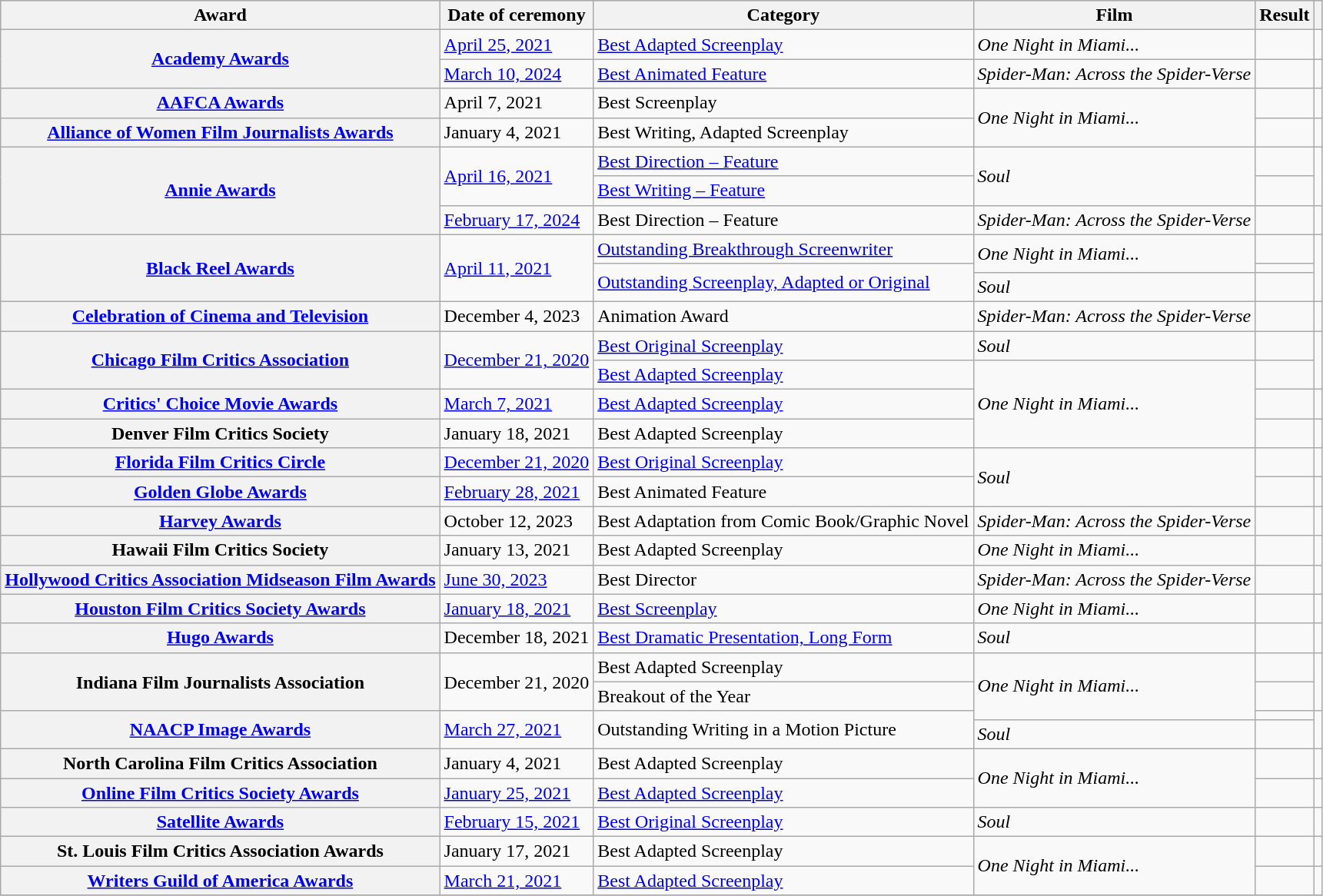<table class="wikitable plainrowheaders sortable">
<tr style="background:#ccc; text-align:center;">
<th scope="col">Award</th>
<th scope="col">Date of ceremony</th>
<th scope="col">Category</th>
<th scope="col">Film</th>
<th scope="col">Result</th>
<th scope="col" class="unsortable"></th>
</tr>
<tr>
<th rowspan="2" scope="row"><a href='#'>Academy Awards</a></th>
<td><a href='#'>April 25, 2021</a></td>
<td><a href='#'>Best Adapted Screenplay</a></td>
<td><em>One Night in Miami...</em></td>
<td></td>
<td style="text-align:center;"></td>
</tr>
<tr>
<td><a href='#'>March 10, 2024</a></td>
<td><a href='#'>Best Animated Feature</a></td>
<td><em>Spider-Man: Across the Spider-Verse</em></td>
<td></td>
<td style="text-align:center;"></td>
</tr>
<tr>
<th scope="row"><a href='#'>AAFCA Awards</a></th>
<td>April 7, 2021</td>
<td>Best Screenplay</td>
<td rowspan="2"><em>One Night in Miami...</em></td>
<td></td>
<td style="text-align:center;"></td>
</tr>
<tr>
<th scope="row"><a href='#'>Alliance of Women Film Journalists Awards</a></th>
<td>January 4, 2021</td>
<td>Best Writing, Adapted Screenplay</td>
<td></td>
<td style="text-align:center;"></td>
</tr>
<tr>
<th rowspan="3" scope="row"><a href='#'>Annie Awards</a></th>
<td rowspan="2"><a href='#'>April 16, 2021</a></td>
<td><a href='#'>Best Direction – Feature</a></td>
<td rowspan="2"><em>Soul</em></td>
<td></td>
<td rowspan="2" align="center"></td>
</tr>
<tr>
<td><a href='#'>Best Writing – Feature</a></td>
<td></td>
</tr>
<tr>
<td><a href='#'>February 17, 2024</a></td>
<td>Best Direction – Feature</td>
<td><em>Spider-Man: Across the Spider-Verse</em></td>
<td></td>
<td style="text-align:center;"></td>
</tr>
<tr>
<th rowspan="3" scope="row"><a href='#'>Black Reel Awards</a></th>
<td rowspan="3"><a href='#'>April 11, 2021</a></td>
<td><a href='#'>Outstanding Breakthrough Screenwriter</a></td>
<td rowspan="2"><em>One Night in Miami...</em></td>
<td></td>
<td rowspan="3" style="text-align:center;"></td>
</tr>
<tr>
<td rowspan="2"><a href='#'>Outstanding Screenplay, Adapted or Original</a></td>
<td></td>
</tr>
<tr>
<td><em>Soul</em></td>
<td></td>
</tr>
<tr>
<th scope="row"><a href='#'>Celebration of Cinema and Television</a></th>
<td>December 4, 2023</td>
<td>Animation Award</td>
<td><em>Spider-Man: Across the Spider-Verse</em></td>
<td></td>
<td style="text-align:center;"></td>
</tr>
<tr>
<th scope="row" rowspan="2"><a href='#'>Chicago Film Critics Association</a></th>
<td rowspan="2"><a href='#'>December 21, 2020</a></td>
<td><a href='#'>Best Original Screenplay</a></td>
<td><em>Soul</em></td>
<td></td>
<td style="text-align:center;" rowspan="2"></td>
</tr>
<tr>
<td><a href='#'>Best Adapted Screenplay</a></td>
<td rowspan="3"><em>One Night in Miami...</em></td>
<td></td>
</tr>
<tr>
<th scope="row"><a href='#'>Critics' Choice Movie Awards</a></th>
<td><a href='#'>March 7, 2021</a></td>
<td><a href='#'>Best Adapted Screenplay</a></td>
<td></td>
<td style="text-align:center;"></td>
</tr>
<tr>
<th scope="row">Denver Film Critics Society</th>
<td>January 18, 2021</td>
<td>Best Adapted Screenplay</td>
<td></td>
<td style="text-align:center;"></td>
</tr>
<tr>
<th scope="row"><a href='#'>Florida Film Critics Circle</a></th>
<td><a href='#'>December 21, 2020</a></td>
<td><a href='#'>Best Original Screenplay</a></td>
<td rowspan="2"><em>Soul</em></td>
<td></td>
<td style="text-align:center;"></td>
</tr>
<tr>
<th scope="row"><a href='#'>Golden Globe Awards</a></th>
<td><a href='#'>February 28, 2021</a></td>
<td>Best Animated Feature</td>
<td></td>
<td style="text-align:center;"></td>
</tr>
<tr>
<th scope="row"><a href='#'>Harvey Awards</a></th>
<td>October 12, 2023</td>
<td>Best Adaptation from Comic Book/Graphic Novel</td>
<td><em>Spider-Man: Across the Spider-Verse</em></td>
<td></td>
<td style="text-align:center;"></td>
</tr>
<tr>
<th scope="row">Hawaii Film Critics Society</th>
<td>January 13, 2021</td>
<td>Best Adapted Screenplay</td>
<td><em>One Night in Miami...</em></td>
<td></td>
<td style="text-align:center;"></td>
</tr>
<tr>
<th scope="row"><a href='#'>Hollywood Critics Association Midseason Film Awards</a></th>
<td><a href='#'>June 30, 2023</a></td>
<td>Best Director</td>
<td><em>Spider-Man: Across the Spider-Verse</em></td>
<td></td>
<td style="text-align:center;"></td>
</tr>
<tr>
<th scope="row"><a href='#'>Houston Film Critics Society Awards</a></th>
<td><a href='#'>January 18, 2021</a></td>
<td><a href='#'>Best Screenplay</a></td>
<td><em>One Night in Miami...</em></td>
<td></td>
<td style="text-align:center;"></td>
</tr>
<tr>
<th scope="row"><a href='#'>Hugo Awards</a></th>
<td>December 18, 2021</td>
<td><a href='#'>Best Dramatic Presentation, Long Form</a></td>
<td><em>Soul</em></td>
<td></td>
<td style="text-align:center;"></td>
</tr>
<tr>
<th scope="row" rowspan="2">Indiana Film Journalists Association</th>
<td rowspan="2">December 21, 2020</td>
<td>Best Adapted Screenplay</td>
<td rowspan="3"><em>One Night in Miami...</em></td>
<td></td>
<td style="text-align:center;" rowspan="2"></td>
</tr>
<tr>
<td>Breakout of the Year</td>
<td></td>
</tr>
<tr>
<th scope="row" rowspan="2"><a href='#'>NAACP Image Awards</a></th>
<td rowspan="2"><a href='#'>March 27, 2021</a></td>
<td rowspan="2">Outstanding Writing in a Motion Picture</td>
<td></td>
<td style="text-align:center;" rowspan="2"></td>
</tr>
<tr>
<td><em>Soul</em></td>
<td></td>
</tr>
<tr>
<th scope="row">North Carolina Film Critics Association</th>
<td>January 4, 2021</td>
<td>Best Adapted Screenplay</td>
<td rowspan="2"><em>One Night in Miami...</em></td>
<td></td>
<td style="text-align:center;"></td>
</tr>
<tr>
<th scope="row"><a href='#'>Online Film Critics Society Awards</a></th>
<td><a href='#'>January 25, 2021</a></td>
<td><a href='#'>Best Adapted Screenplay</a></td>
<td></td>
<td style="text-align:center;"></td>
</tr>
<tr>
<th scope="row"><a href='#'>Satellite Awards</a></th>
<td><a href='#'>February 15, 2021</a></td>
<td><a href='#'>Best Original Screenplay</a></td>
<td><em>Soul</em></td>
<td></td>
<td style="text-align:center;"></td>
</tr>
<tr>
<th scope="row">St. Louis Film Critics Association Awards</th>
<td>January 17, 2021</td>
<td>Best Adapted Screenplay</td>
<td rowspan="2"><em>One Night in Miami...</em></td>
<td></td>
<td style="text-align:center;"></td>
</tr>
<tr>
<th scope="row"><a href='#'>Writers Guild of America Awards</a></th>
<td><a href='#'>March 21, 2021</a></td>
<td><a href='#'>Best Adapted Screenplay</a></td>
<td></td>
<td style="text-align:center;"></td>
</tr>
<tr>
</tr>
</table>
